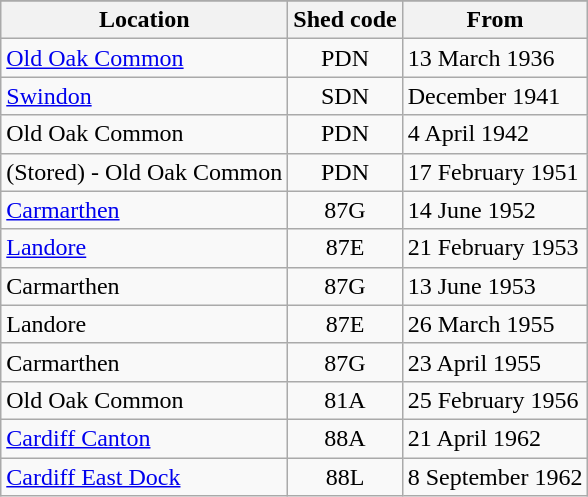<table class="wikitable" |>
<tr>
</tr>
<tr>
<th>Location</th>
<th>Shed code</th>
<th>From</th>
</tr>
<tr>
<td><a href='#'>Old Oak Common</a></td>
<td style="text-align: center;">PDN</td>
<td>13 March 1936</td>
</tr>
<tr>
<td><a href='#'>Swindon</a></td>
<td style="text-align: center;">SDN</td>
<td>December 1941</td>
</tr>
<tr>
<td>Old Oak Common</td>
<td style="text-align: center;">PDN</td>
<td>4 April 1942</td>
</tr>
<tr>
<td>(Stored) - Old Oak Common</td>
<td style="text-align: center;">PDN</td>
<td>17 February 1951</td>
</tr>
<tr>
<td><a href='#'>Carmarthen</a></td>
<td style="text-align: center;">87G</td>
<td>14 June 1952</td>
</tr>
<tr>
<td><a href='#'>Landore</a></td>
<td style="text-align: center;">87E</td>
<td>21 February 1953</td>
</tr>
<tr>
<td>Carmarthen</td>
<td style="text-align: center;">87G</td>
<td>13 June 1953</td>
</tr>
<tr>
<td>Landore</td>
<td style="text-align: center;">87E</td>
<td>26 March 1955</td>
</tr>
<tr>
<td>Carmarthen</td>
<td style="text-align: center;">87G</td>
<td>23 April 1955</td>
</tr>
<tr>
<td>Old Oak Common</td>
<td style="text-align: center;">81A</td>
<td>25 February 1956</td>
</tr>
<tr>
<td><a href='#'>Cardiff Canton</a></td>
<td style="text-align: center;">88A</td>
<td>21 April 1962</td>
</tr>
<tr>
<td><a href='#'>Cardiff East Dock</a></td>
<td style="text-align: center;">88L</td>
<td>8 September 1962</td>
</tr>
</table>
